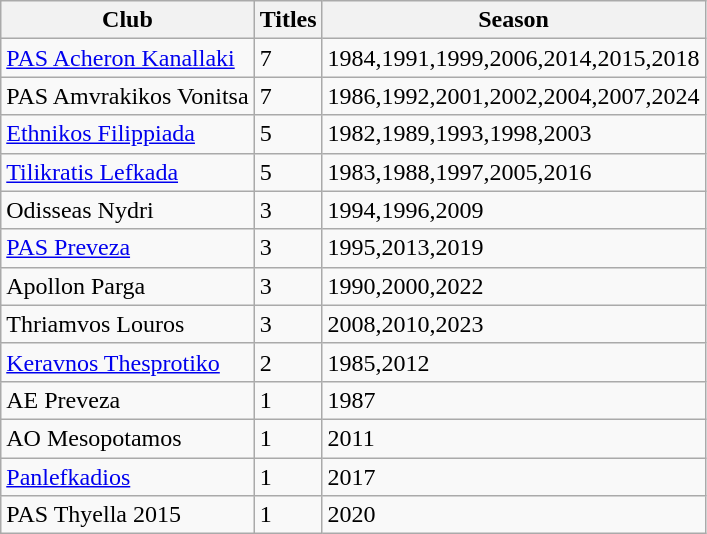<table class="wikitable">
<tr>
<th>Club</th>
<th>Titles</th>
<th>Season</th>
</tr>
<tr>
<td><a href='#'>PAS Acheron Kanallaki</a></td>
<td>7</td>
<td>1984,1991,1999,2006,2014,2015,2018</td>
</tr>
<tr>
<td>PAS Amvrakikos Vonitsa</td>
<td>7</td>
<td>1986,1992,2001,2002,2004,2007,2024</td>
</tr>
<tr>
<td><a href='#'>Ethnikos Filippiada</a></td>
<td>5</td>
<td>1982,1989,1993,1998,2003</td>
</tr>
<tr>
<td><a href='#'>Tilikratis Lefkada</a></td>
<td>5</td>
<td>1983,1988,1997,2005,2016</td>
</tr>
<tr>
<td>Odisseas Nydri</td>
<td>3</td>
<td>1994,1996,2009</td>
</tr>
<tr>
<td><a href='#'>PAS Preveza</a></td>
<td>3</td>
<td>1995,2013,2019</td>
</tr>
<tr>
<td>Apollon Parga</td>
<td>3</td>
<td>1990,2000,2022</td>
</tr>
<tr>
<td>Thriamvos Louros</td>
<td>3</td>
<td>2008,2010,2023</td>
</tr>
<tr>
<td><a href='#'>Keravnos Thesprotiko</a></td>
<td>2</td>
<td>1985,2012</td>
</tr>
<tr>
<td>AE Preveza</td>
<td>1</td>
<td>1987</td>
</tr>
<tr>
<td>AO Mesopotamos</td>
<td>1</td>
<td>2011</td>
</tr>
<tr>
<td><a href='#'>Panlefkadios</a></td>
<td>1</td>
<td>2017</td>
</tr>
<tr>
<td>PAS Thyella 2015</td>
<td>1</td>
<td>2020</td>
</tr>
</table>
